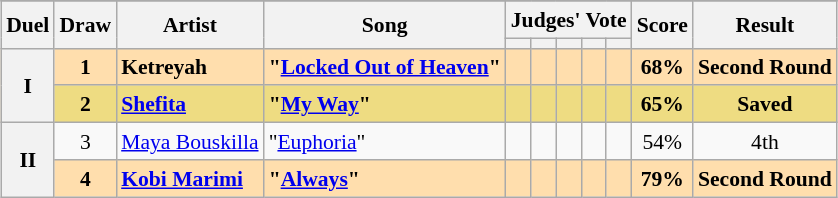<table class="sortable wikitable" style="margin: 1em auto 1em auto; text-align:center; font-size:90%; line-height:18px;">
<tr>
</tr>
<tr>
<th rowspan="2" class="unsortable">Duel</th>
<th rowspan="2">Draw</th>
<th rowspan="2">Artist</th>
<th rowspan="2">Song</th>
<th colspan="5" class="unsortable">Judges' Vote</th>
<th rowspan="2">Score</th>
<th rowspan="2">Result</th>
</tr>
<tr>
<th class="unsortable"></th>
<th class="unsortable"></th>
<th class="unsortable"></th>
<th class="unsortable"></th>
<th class="unsortable"></th>
</tr>
<tr style="font-weight:bold; background:navajowhite;">
<th rowspan=2>I</th>
<td>1</td>
<td align="left">Ketreyah</td>
<td align="left">"<a href='#'>Locked Out of Heaven</a>"</td>
<td></td>
<td></td>
<td></td>
<td></td>
<td></td>
<td>68%</td>
<td>Second Round</td>
</tr>
<tr style="font-weight:bold; background:#eedc82;">
<td>2</td>
<td align="left"><a href='#'>Shefita</a></td>
<td align="left">"<a href='#'>My Way</a>"</td>
<td></td>
<td></td>
<td></td>
<td></td>
<td></td>
<td>65%</td>
<td>Saved</td>
</tr>
<tr>
<th rowspan=2>II</th>
<td>3</td>
<td align="left"><a href='#'>Maya Bouskilla</a></td>
<td align="left">"<a href='#'>Euphoria</a>"</td>
<td></td>
<td></td>
<td></td>
<td></td>
<td></td>
<td>54%</td>
<td>4th</td>
</tr>
<tr style="font-weight:bold; background:navajowhite;">
<td>4</td>
<td align="left"><a href='#'>Kobi Marimi</a></td>
<td align="left">"<a href='#'>Always</a>"</td>
<td></td>
<td></td>
<td></td>
<td></td>
<td></td>
<td>79%</td>
<td>Second Round</td>
</tr>
</table>
